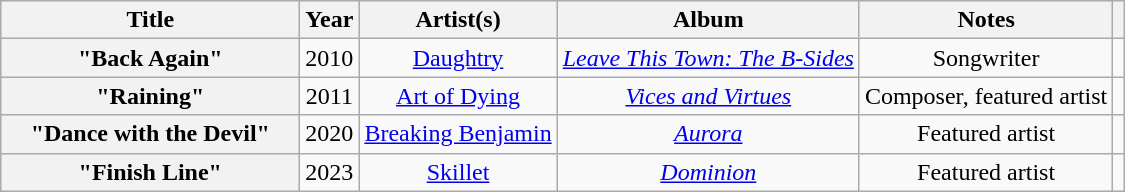<table class="wikitable plainrowheaders" style="text-align:center">
<tr>
<th scope="col" style="width:12em;">Title</th>
<th scope="col" style="width:1em;">Year</th>
<th scope="col">Artist(s)</th>
<th scope="col">Album</th>
<th scope="col">Notes</th>
<th scope="col"></th>
</tr>
<tr>
<th scope="row">"Back Again"</th>
<td>2010</td>
<td><a href='#'>Daughtry</a></td>
<td><em><a href='#'>Leave This Town: The B-Sides</a></em></td>
<td>Songwriter</td>
<td></td>
</tr>
<tr>
<th scope="row">"Raining"</th>
<td>2011</td>
<td><a href='#'>Art of Dying</a></td>
<td><em><a href='#'>Vices and Virtues</a></em></td>
<td>Composer, featured artist</td>
<td></td>
</tr>
<tr>
<th scope="row">"Dance with the Devil"</th>
<td>2020</td>
<td><a href='#'>Breaking Benjamin</a></td>
<td><em><a href='#'>Aurora</a></em></td>
<td>Featured artist</td>
<td></td>
</tr>
<tr>
<th scope="row">"Finish Line"</th>
<td>2023</td>
<td><a href='#'>Skillet</a></td>
<td><em><a href='#'>Dominion</a></em></td>
<td>Featured artist</td>
<td></td>
</tr>
</table>
